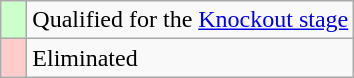<table class="wikitable">
<tr>
<td style="width: 10px; background: #ccffcc;"></td>
<td>Qualified for the <a href='#'>Knockout stage</a></td>
</tr>
<tr>
<td style="width: 10px; background: #ffcccc;"></td>
<td>Eliminated</td>
</tr>
</table>
